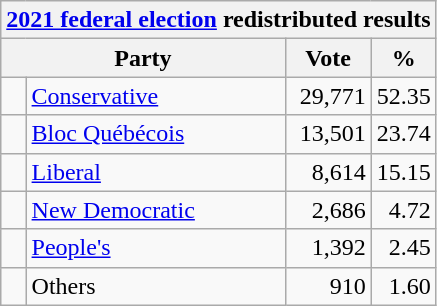<table class="wikitable">
<tr>
<th colspan="4"><a href='#'>2021 federal election</a> redistributed results</th>
</tr>
<tr>
<th bgcolor="#DDDDFF" width="130px" colspan="2">Party</th>
<th bgcolor="#DDDDFF" width="50px">Vote</th>
<th bgcolor="#DDDDFF" width="30px">%</th>
</tr>
<tr>
<td> </td>
<td><a href='#'>Conservative</a></td>
<td align=right>29,771</td>
<td align=right>52.35</td>
</tr>
<tr>
<td> </td>
<td><a href='#'>Bloc Québécois</a></td>
<td align=right>13,501</td>
<td align=right>23.74</td>
</tr>
<tr>
<td> </td>
<td><a href='#'>Liberal</a></td>
<td align=right>8,614</td>
<td align=right>15.15</td>
</tr>
<tr>
<td> </td>
<td><a href='#'>New Democratic</a></td>
<td align=right>2,686</td>
<td align=right>4.72</td>
</tr>
<tr>
<td> </td>
<td><a href='#'>People's</a></td>
<td align=right>1,392</td>
<td align=right>2.45</td>
</tr>
<tr>
<td> </td>
<td>Others</td>
<td align=right>910</td>
<td align=right>1.60</td>
</tr>
</table>
